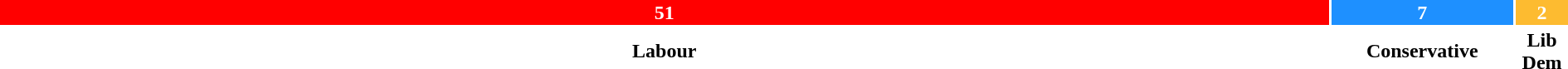<table style="width:100%; text-align:center;">
<tr style="color:white;">
<td style="background:red; width:85%;"><strong>51</strong></td>
<td style="background:dodgerblue; width:11.66%;"><strong>7</strong></td>
<td style="background:#FDBB30; width:3.34%;"><strong>2</strong></td>
</tr>
<tr>
<td><span><strong>Labour</strong></span></td>
<td><span><strong>Conservative</strong></span></td>
<td><span><strong>Lib<br>Dem</strong></span></td>
</tr>
</table>
